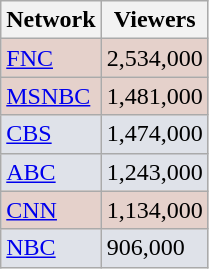<table class="wikitable">
<tr>
<th>Network</th>
<th>Viewers</th>
</tr>
<tr style="background:#e5d1cb;">
<td><a href='#'>FNC</a></td>
<td>2,534,000</td>
</tr>
<tr style="background:#e5d1cb;">
<td><a href='#'>MSNBC</a></td>
<td>1,481,000</td>
</tr>
<tr style="background:#dfe2e9;">
<td><a href='#'>CBS</a></td>
<td>1,474,000</td>
</tr>
<tr style="background:#dfe2e9;">
<td><a href='#'>ABC</a></td>
<td>1,243,000</td>
</tr>
<tr style="background:#e5d1cb;">
<td><a href='#'>CNN</a></td>
<td>1,134,000</td>
</tr>
<tr style="background:#dfe2e9;">
<td><a href='#'>NBC</a></td>
<td>906,000</td>
</tr>
</table>
